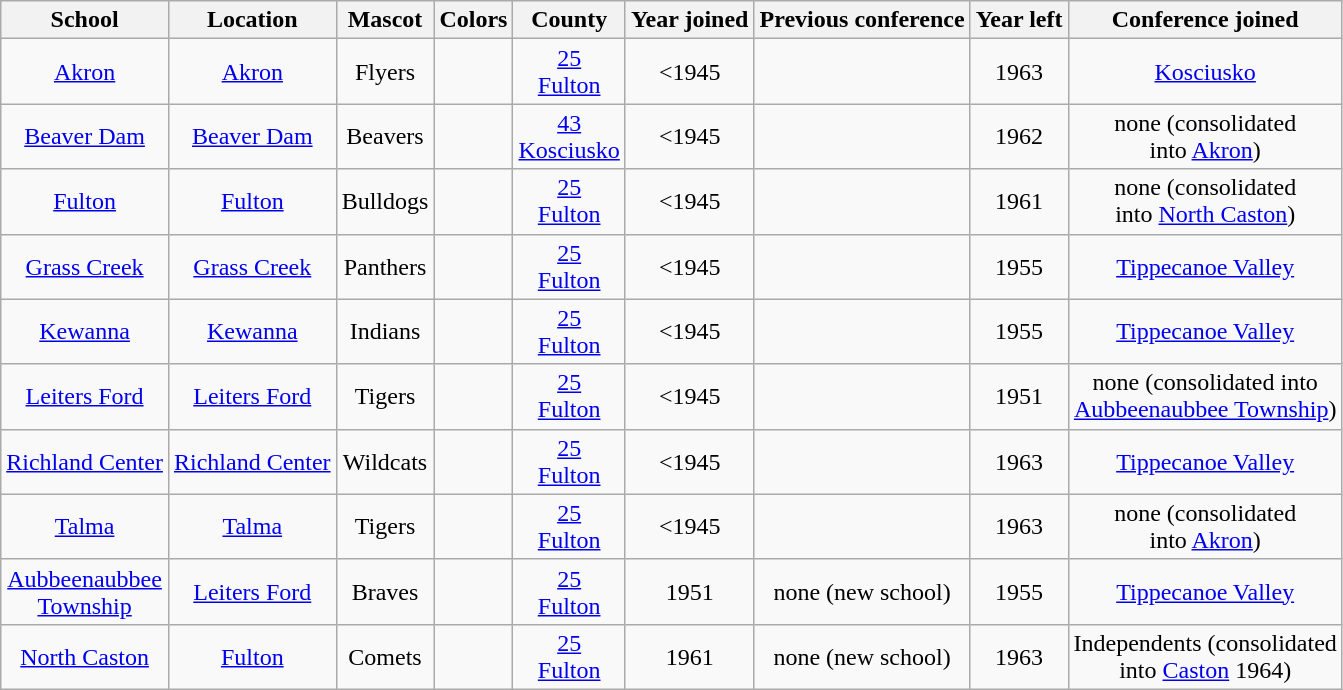<table class="wikitable" style="text-align:center;">
<tr>
<th>School</th>
<th>Location</th>
<th>Mascot</th>
<th>Colors</th>
<th>County</th>
<th>Year joined</th>
<th>Previous conference</th>
<th>Year left</th>
<th>Conference joined</th>
</tr>
<tr>
<td><a href='#'>Akron</a></td>
<td><a href='#'>Akron</a></td>
<td>Flyers</td>
<td> </td>
<td><a href='#'>25 <br> Fulton</a></td>
<td><1945</td>
<td></td>
<td>1963</td>
<td><a href='#'>Kosciusko</a></td>
</tr>
<tr>
<td><a href='#'>Beaver Dam</a></td>
<td><a href='#'>Beaver Dam</a></td>
<td>Beavers</td>
<td> </td>
<td><a href='#'>43 <br> Kosciusko</a></td>
<td><1945</td>
<td></td>
<td>1962</td>
<td>none (consolidated<br>into <a href='#'>Akron</a>)</td>
</tr>
<tr>
<td><a href='#'>Fulton</a></td>
<td><a href='#'>Fulton</a></td>
<td>Bulldogs</td>
<td> </td>
<td><a href='#'>25 <br> Fulton</a></td>
<td><1945</td>
<td></td>
<td>1961</td>
<td>none (consolidated<br>into <a href='#'>North Caston</a>)</td>
</tr>
<tr>
<td><a href='#'>Grass Creek</a></td>
<td><a href='#'>Grass Creek</a></td>
<td>Panthers</td>
<td>  </td>
<td><a href='#'>25 <br> Fulton</a></td>
<td><1945</td>
<td></td>
<td>1955</td>
<td><a href='#'>Tippecanoe Valley</a></td>
</tr>
<tr>
<td><a href='#'>Kewanna</a></td>
<td><a href='#'>Kewanna</a></td>
<td>Indians</td>
<td> </td>
<td><a href='#'>25 <br> Fulton</a></td>
<td><1945</td>
<td></td>
<td>1955</td>
<td><a href='#'>Tippecanoe Valley</a></td>
</tr>
<tr>
<td><a href='#'>Leiters Ford</a></td>
<td><a href='#'>Leiters Ford</a></td>
<td>Tigers</td>
<td>  </td>
<td><a href='#'>25 <br> Fulton</a></td>
<td><1945</td>
<td></td>
<td>1951</td>
<td>none (consolidated into<br><a href='#'>Aubbeenaubbee Township</a>)</td>
</tr>
<tr>
<td><a href='#'>Richland Center</a></td>
<td><a href='#'>Richland Center</a></td>
<td>Wildcats</td>
<td>  </td>
<td><a href='#'>25 <br> Fulton</a></td>
<td><1945</td>
<td></td>
<td>1963</td>
<td><a href='#'>Tippecanoe Valley</a></td>
</tr>
<tr>
<td><a href='#'>Talma</a></td>
<td><a href='#'>Talma</a></td>
<td>Tigers</td>
<td> </td>
<td><a href='#'>25 <br> Fulton</a></td>
<td><1945</td>
<td></td>
<td>1963</td>
<td>none (consolidated<br>into <a href='#'>Akron</a>)</td>
</tr>
<tr>
<td><a href='#'>Aubbeenaubbee <br> Township</a></td>
<td><a href='#'>Leiters Ford</a></td>
<td>Braves</td>
<td>  </td>
<td><a href='#'>25 <br> Fulton</a></td>
<td>1951</td>
<td>none (new school)</td>
<td>1955</td>
<td><a href='#'>Tippecanoe Valley</a></td>
</tr>
<tr>
<td><a href='#'>North Caston</a></td>
<td><a href='#'>Fulton</a></td>
<td>Comets</td>
<td>  </td>
<td><a href='#'>25 <br> Fulton</a></td>
<td>1961</td>
<td>none (new school)</td>
<td>1963</td>
<td>Independents (consolidated<br>into <a href='#'>Caston</a> 1964)</td>
</tr>
</table>
